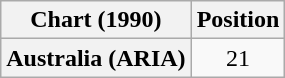<table class="wikitable plainrowheaders" style="text-align:center">
<tr>
<th>Chart (1990)</th>
<th>Position</th>
</tr>
<tr>
<th scope="row">Australia (ARIA)</th>
<td>21</td>
</tr>
</table>
